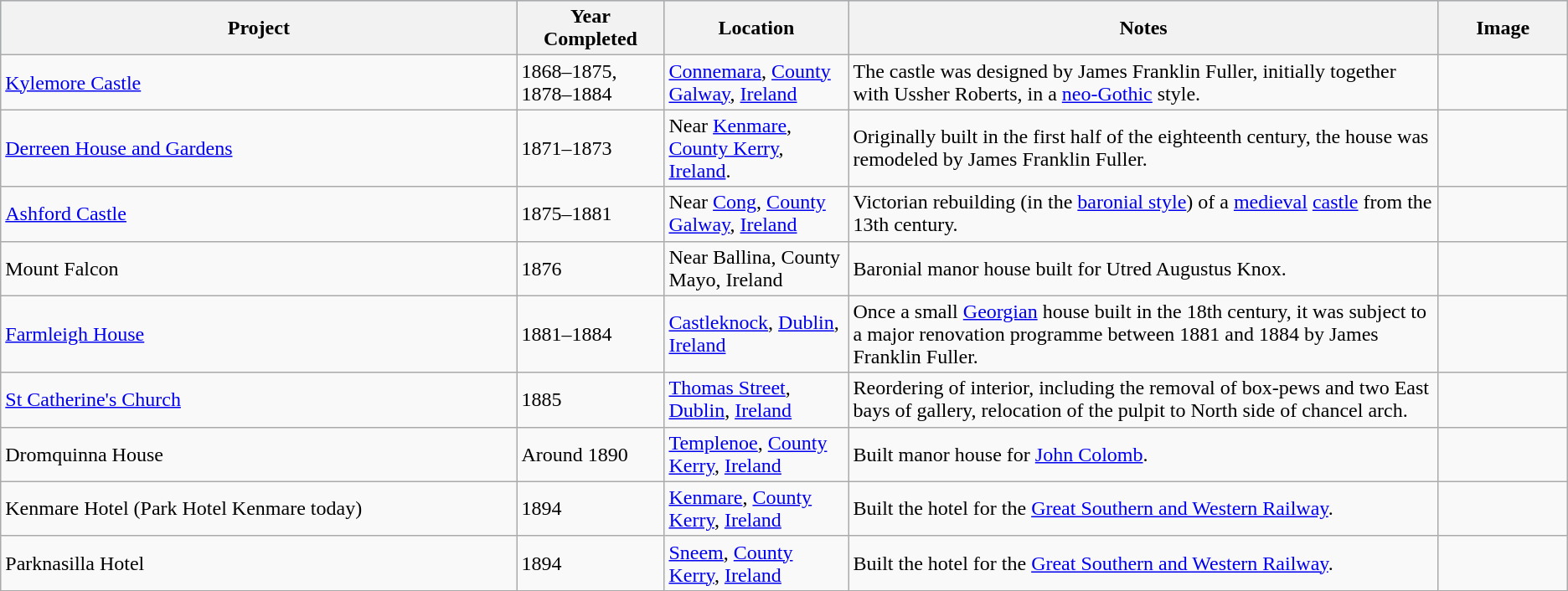<table class="wikitable">
<tr style="background:lightblue;">
<th width=28%>Project</th>
<th width=8%>Year Completed</th>
<th width=10%>Location</th>
<th width=32%>Notes</th>
<th width=7%>Image</th>
</tr>
<tr>
<td><a href='#'>Kylemore Castle</a></td>
<td>1868–1875, 1878–1884</td>
<td><a href='#'>Connemara</a>, <a href='#'>County Galway</a>, <a href='#'>Ireland</a></td>
<td>The castle was designed by James Franklin Fuller, initially together with Ussher Roberts, in a <a href='#'>neo-Gothic</a> style.</td>
<td></td>
</tr>
<tr>
<td><a href='#'>Derreen House and Gardens</a></td>
<td>1871–1873</td>
<td>Near <a href='#'>Kenmare</a>, <a href='#'>County Kerry</a>, <a href='#'>Ireland</a>.</td>
<td>Originally built in the first half of the eighteenth century, the house was remodeled by James Franklin Fuller.</td>
<td></td>
</tr>
<tr>
<td><a href='#'>Ashford Castle</a></td>
<td>1875–1881</td>
<td>Near <a href='#'>Cong</a>, <a href='#'>County Galway</a>, <a href='#'>Ireland</a></td>
<td>Victorian rebuilding (in the <a href='#'>baronial style</a>) of a <a href='#'>medieval</a> <a href='#'>castle</a> from the 13th century.</td>
<td></td>
</tr>
<tr>
<td>Mount Falcon</td>
<td>1876</td>
<td>Near Ballina, County Mayo, Ireland</td>
<td>Baronial manor house built for Utred Augustus Knox.</td>
<td></td>
</tr>
<tr>
<td><a href='#'>Farmleigh House</a></td>
<td>1881–1884</td>
<td><a href='#'>Castleknock</a>, <a href='#'>Dublin</a>, <a href='#'>Ireland</a></td>
<td>Once a small <a href='#'>Georgian</a> house built in the 18th century, it was subject to a major renovation programme between 1881 and 1884 by James Franklin Fuller.</td>
<td></td>
</tr>
<tr>
<td><a href='#'>St Catherine's Church</a></td>
<td>1885</td>
<td><a href='#'>Thomas Street</a>, <a href='#'>Dublin</a>, <a href='#'>Ireland</a></td>
<td>Reordering of interior, including the removal of box-pews and two East bays of gallery, relocation of the pulpit to North side of chancel arch.</td>
<td></td>
</tr>
<tr>
<td>Dromquinna House</td>
<td>Around 1890</td>
<td><a href='#'>Templenoe</a>, <a href='#'>County Kerry</a>, <a href='#'>Ireland</a></td>
<td>Built manor house for <a href='#'>John Colomb</a>.</td>
<td></td>
</tr>
<tr>
<td>Kenmare Hotel (Park Hotel Kenmare today)</td>
<td>1894</td>
<td><a href='#'>Kenmare</a>, <a href='#'>County Kerry</a>, <a href='#'>Ireland</a></td>
<td>Built the hotel for the <a href='#'>Great Southern and Western Railway</a>.</td>
<td></td>
</tr>
<tr>
<td>Parknasilla Hotel</td>
<td>1894</td>
<td><a href='#'>Sneem</a>, <a href='#'>County Kerry</a>, <a href='#'>Ireland</a></td>
<td>Built the hotel for the <a href='#'>Great Southern and Western Railway</a>.</td>
<td></td>
</tr>
<tr>
</tr>
</table>
